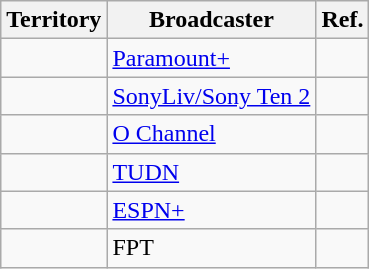<table class="wikitable">
<tr>
<th>Territory</th>
<th>Broadcaster</th>
<th>Ref.</th>
</tr>
<tr>
<td></td>
<td><a href='#'>Paramount+</a></td>
<td></td>
</tr>
<tr>
<td></td>
<td><a href='#'>SonyLiv/Sony Ten 2</a></td>
<td></td>
</tr>
<tr>
<td></td>
<td><a href='#'>O Channel</a></td>
<td></td>
</tr>
<tr>
<td></td>
<td><a href='#'>TUDN</a></td>
<td></td>
</tr>
<tr>
<td></td>
<td><a href='#'>ESPN+</a></td>
<td></td>
</tr>
<tr>
<td></td>
<td>FPT</td>
<td></td>
</tr>
</table>
